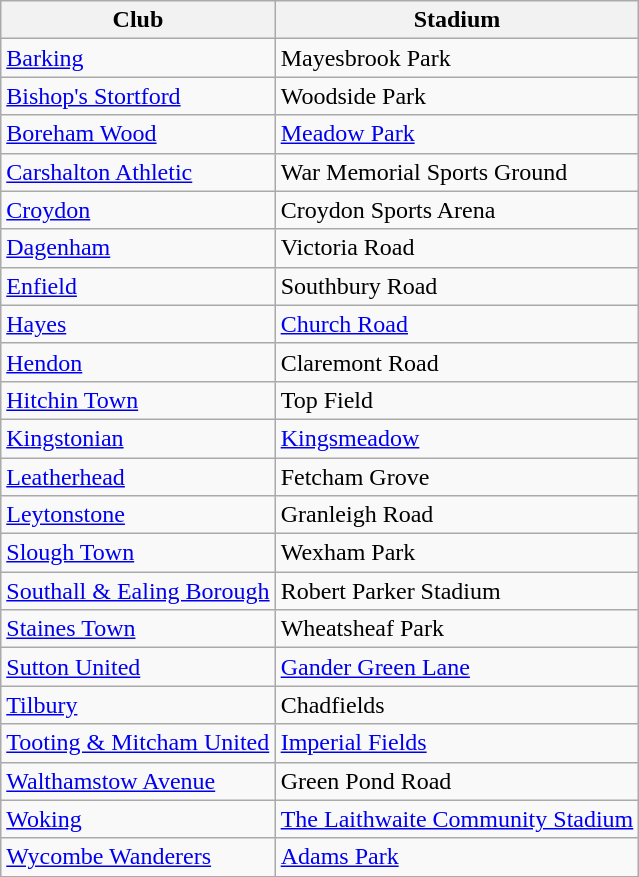<table class="wikitable sortable">
<tr>
<th>Club</th>
<th>Stadium</th>
</tr>
<tr>
<td><a href='#'>Barking</a></td>
<td>Mayesbrook Park</td>
</tr>
<tr>
<td><a href='#'>Bishop's Stortford</a></td>
<td>Woodside Park</td>
</tr>
<tr>
<td><a href='#'>Boreham Wood</a></td>
<td><a href='#'>Meadow Park</a></td>
</tr>
<tr>
<td><a href='#'>Carshalton Athletic</a></td>
<td>War Memorial Sports Ground</td>
</tr>
<tr>
<td><a href='#'>Croydon</a></td>
<td>Croydon Sports Arena</td>
</tr>
<tr>
<td><a href='#'>Dagenham</a></td>
<td>Victoria Road</td>
</tr>
<tr>
<td><a href='#'>Enfield</a></td>
<td>Southbury Road</td>
</tr>
<tr>
<td><a href='#'>Hayes</a></td>
<td><a href='#'>Church Road</a></td>
</tr>
<tr>
<td><a href='#'>Hendon</a></td>
<td>Claremont Road</td>
</tr>
<tr>
<td><a href='#'>Hitchin Town</a></td>
<td>Top Field</td>
</tr>
<tr>
<td><a href='#'>Kingstonian</a></td>
<td><a href='#'>Kingsmeadow</a></td>
</tr>
<tr>
<td><a href='#'>Leatherhead</a></td>
<td>Fetcham Grove</td>
</tr>
<tr>
<td><a href='#'>Leytonstone</a></td>
<td>Granleigh Road</td>
</tr>
<tr>
<td><a href='#'>Slough Town</a></td>
<td>Wexham Park</td>
</tr>
<tr>
<td><a href='#'>Southall & Ealing Borough</a></td>
<td>Robert Parker Stadium</td>
</tr>
<tr>
<td><a href='#'>Staines Town</a></td>
<td>Wheatsheaf Park</td>
</tr>
<tr>
<td><a href='#'>Sutton United</a></td>
<td><a href='#'>Gander Green Lane</a></td>
</tr>
<tr>
<td><a href='#'>Tilbury</a></td>
<td>Chadfields</td>
</tr>
<tr>
<td><a href='#'>Tooting & Mitcham United</a></td>
<td><a href='#'>Imperial Fields</a></td>
</tr>
<tr>
<td><a href='#'>Walthamstow Avenue</a></td>
<td>Green Pond Road</td>
</tr>
<tr>
<td><a href='#'>Woking</a></td>
<td><a href='#'>The Laithwaite Community Stadium</a></td>
</tr>
<tr>
<td><a href='#'>Wycombe Wanderers</a></td>
<td><a href='#'>Adams Park</a></td>
</tr>
</table>
